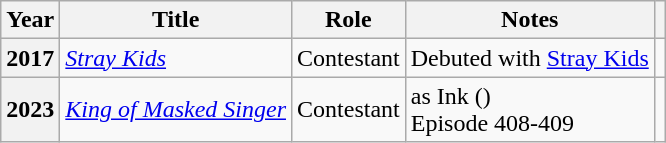<table class="wikitable plainrowheaders">
<tr>
<th scope="col">Year</th>
<th scope="col">Title</th>
<th scope="col">Role</th>
<th scope="col">Notes</th>
<th scope="col"></th>
</tr>
<tr>
<th scope="row">2017</th>
<td><em><a href='#'>Stray Kids</a></em></td>
<td>Contestant</td>
<td>Debuted with <a href='#'>Stray Kids</a></td>
<td style="text-align:center"></td>
</tr>
<tr>
<th scope="row">2023</th>
<td><em><a href='#'>King of Masked Singer</a></em></td>
<td>Contestant</td>
<td>as Ink ()<br>Episode 408-409</td>
<td style="text-align:center"></td>
</tr>
</table>
